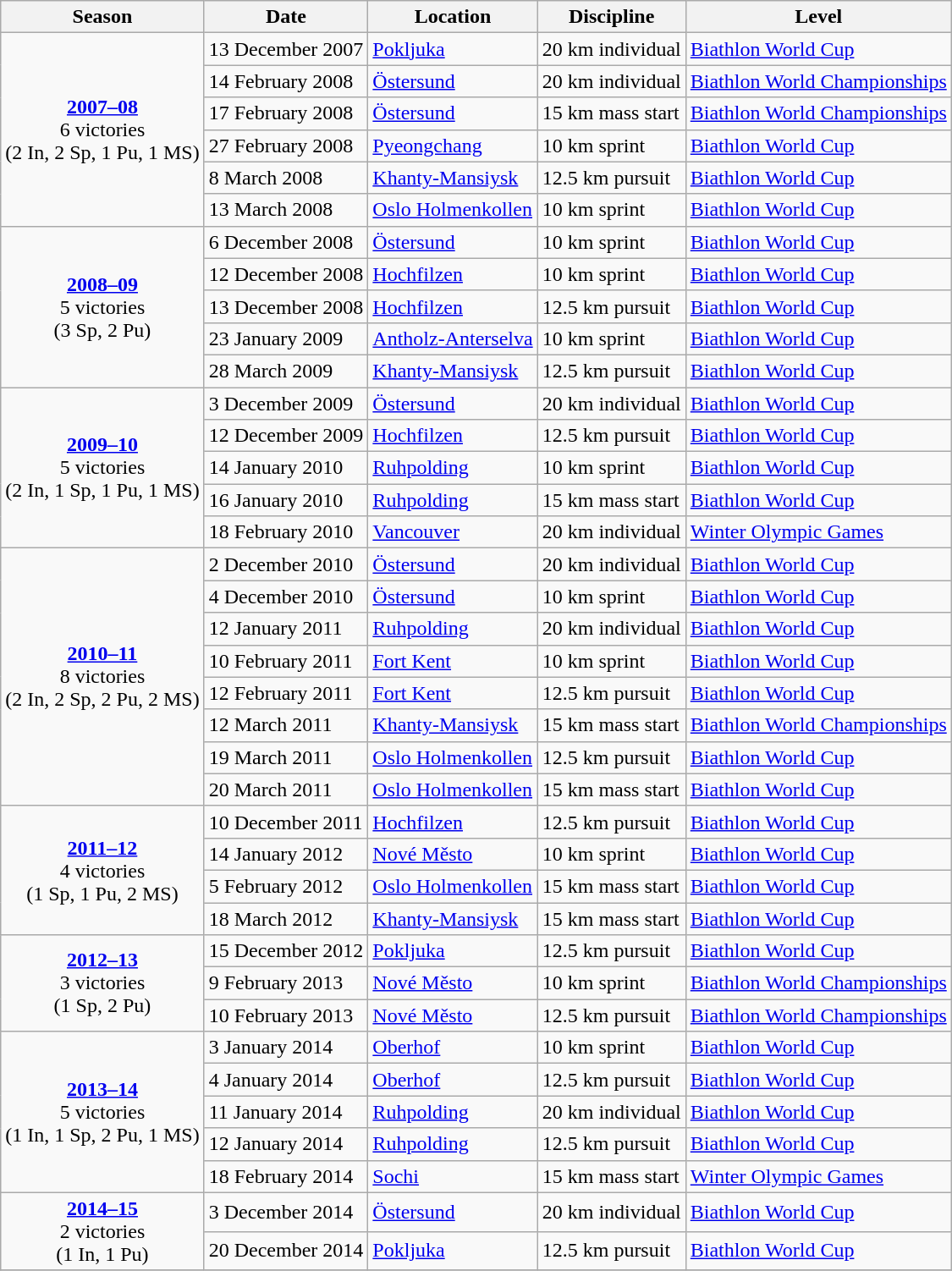<table class="wikitable">
<tr>
<th>Season</th>
<th>Date</th>
<th>Location</th>
<th>Discipline</th>
<th>Level</th>
</tr>
<tr>
<td rowspan="6" style="text-align:center;"><strong><a href='#'>2007–08</a></strong> <br> 6 victories <br> (2 In, 2 Sp, 1 Pu, 1 MS)</td>
<td>13 December 2007</td>
<td> <a href='#'>Pokljuka</a></td>
<td>20 km individual</td>
<td><a href='#'>Biathlon World Cup</a></td>
</tr>
<tr>
<td>14 February 2008</td>
<td> <a href='#'>Östersund</a></td>
<td>20 km individual</td>
<td><a href='#'>Biathlon World Championships</a></td>
</tr>
<tr>
<td>17 February 2008</td>
<td> <a href='#'>Östersund</a></td>
<td>15 km mass start</td>
<td><a href='#'>Biathlon World Championships</a></td>
</tr>
<tr>
<td>27 February 2008</td>
<td> <a href='#'>Pyeongchang</a></td>
<td>10 km sprint</td>
<td><a href='#'>Biathlon World Cup</a></td>
</tr>
<tr>
<td>8 March 2008</td>
<td> <a href='#'>Khanty-Mansiysk</a></td>
<td>12.5 km pursuit</td>
<td><a href='#'>Biathlon World Cup</a></td>
</tr>
<tr>
<td>13 March 2008</td>
<td> <a href='#'>Oslo Holmenkollen</a></td>
<td>10 km sprint</td>
<td><a href='#'>Biathlon World Cup</a></td>
</tr>
<tr>
<td rowspan="5" style="text-align:center;"><strong><a href='#'>2008–09</a></strong> <br> 5 victories <br> (3 Sp, 2 Pu)</td>
<td>6 December 2008</td>
<td> <a href='#'>Östersund</a></td>
<td>10 km sprint</td>
<td><a href='#'>Biathlon World Cup</a></td>
</tr>
<tr>
<td>12 December 2008</td>
<td> <a href='#'>Hochfilzen</a></td>
<td>10 km sprint</td>
<td><a href='#'>Biathlon World Cup</a></td>
</tr>
<tr>
<td>13 December 2008</td>
<td> <a href='#'>Hochfilzen</a></td>
<td>12.5 km pursuit</td>
<td><a href='#'>Biathlon World Cup</a></td>
</tr>
<tr>
<td>23 January 2009</td>
<td> <a href='#'>Antholz-Anterselva</a></td>
<td>10 km sprint</td>
<td><a href='#'>Biathlon World Cup</a></td>
</tr>
<tr>
<td>28 March 2009</td>
<td> <a href='#'>Khanty-Mansiysk</a></td>
<td>12.5 km pursuit</td>
<td><a href='#'>Biathlon World Cup</a></td>
</tr>
<tr>
<td rowspan="5" style="text-align:center;"><strong><a href='#'>2009–10</a></strong> <br> 5 victories <br> (2 In, 1 Sp, 1 Pu, 1 MS)</td>
<td>3 December 2009</td>
<td> <a href='#'>Östersund</a></td>
<td>20 km individual</td>
<td><a href='#'>Biathlon World Cup</a></td>
</tr>
<tr>
<td>12 December 2009</td>
<td> <a href='#'>Hochfilzen</a></td>
<td>12.5 km pursuit</td>
<td><a href='#'>Biathlon World Cup</a></td>
</tr>
<tr>
<td>14 January 2010</td>
<td> <a href='#'>Ruhpolding</a></td>
<td>10 km sprint</td>
<td><a href='#'>Biathlon World Cup</a></td>
</tr>
<tr>
<td>16 January 2010</td>
<td> <a href='#'>Ruhpolding</a></td>
<td>15 km mass start</td>
<td><a href='#'>Biathlon World Cup</a></td>
</tr>
<tr>
<td>18 February 2010</td>
<td> <a href='#'>Vancouver</a></td>
<td>20 km individual</td>
<td><a href='#'>Winter Olympic Games</a></td>
</tr>
<tr>
<td rowspan="8" style="text-align:center;"><strong><a href='#'>2010–11</a></strong> <br> 8 victories <br> (2 In, 2 Sp, 2 Pu, 2 MS)</td>
<td>2 December 2010</td>
<td> <a href='#'>Östersund</a></td>
<td>20 km individual</td>
<td><a href='#'>Biathlon World Cup</a></td>
</tr>
<tr>
<td>4 December 2010</td>
<td> <a href='#'>Östersund</a></td>
<td>10 km sprint</td>
<td><a href='#'>Biathlon World Cup</a></td>
</tr>
<tr>
<td>12 January 2011</td>
<td> <a href='#'>Ruhpolding</a></td>
<td>20 km individual</td>
<td><a href='#'>Biathlon World Cup</a></td>
</tr>
<tr>
<td>10 February 2011</td>
<td> <a href='#'>Fort Kent</a></td>
<td>10 km sprint</td>
<td><a href='#'>Biathlon World Cup</a></td>
</tr>
<tr>
<td>12 February 2011</td>
<td> <a href='#'>Fort Kent</a></td>
<td>12.5 km pursuit</td>
<td><a href='#'>Biathlon World Cup</a></td>
</tr>
<tr>
<td>12 March 2011</td>
<td> <a href='#'>Khanty-Mansiysk</a></td>
<td>15 km mass start</td>
<td><a href='#'>Biathlon World Championships</a></td>
</tr>
<tr>
<td>19 March 2011</td>
<td> <a href='#'>Oslo Holmenkollen</a></td>
<td>12.5 km pursuit</td>
<td><a href='#'>Biathlon World Cup</a></td>
</tr>
<tr>
<td>20 March 2011</td>
<td> <a href='#'>Oslo Holmenkollen</a></td>
<td>15 km mass start</td>
<td><a href='#'>Biathlon World Cup</a></td>
</tr>
<tr>
<td rowspan="4" style="text-align:center;"><strong><a href='#'>2011–12</a></strong> <br> 4 victories <br> (1 Sp, 1 Pu, 2 MS)</td>
<td>10 December 2011</td>
<td> <a href='#'>Hochfilzen</a></td>
<td>12.5 km pursuit</td>
<td><a href='#'>Biathlon World Cup</a></td>
</tr>
<tr>
<td>14 January 2012</td>
<td> <a href='#'>Nové Město</a></td>
<td>10 km sprint</td>
<td><a href='#'>Biathlon World Cup</a></td>
</tr>
<tr>
<td>5 February 2012</td>
<td> <a href='#'>Oslo Holmenkollen</a></td>
<td>15 km mass start</td>
<td><a href='#'>Biathlon World Cup</a></td>
</tr>
<tr>
<td>18 March 2012</td>
<td> <a href='#'>Khanty-Mansiysk</a></td>
<td>15 km mass start</td>
<td><a href='#'>Biathlon World Cup</a></td>
</tr>
<tr>
<td rowspan="3" style="text-align:center;"><strong><a href='#'>2012–13</a></strong> <br> 3 victories <br> (1 Sp, 2 Pu)</td>
<td>15 December 2012</td>
<td> <a href='#'>Pokljuka</a></td>
<td>12.5 km pursuit</td>
<td><a href='#'>Biathlon World Cup</a></td>
</tr>
<tr>
<td>9 February 2013</td>
<td> <a href='#'>Nové Město</a></td>
<td>10 km sprint</td>
<td><a href='#'>Biathlon World Championships</a></td>
</tr>
<tr>
<td>10 February 2013</td>
<td> <a href='#'>Nové Město</a></td>
<td>12.5 km pursuit</td>
<td><a href='#'>Biathlon World Championships</a></td>
</tr>
<tr>
<td rowspan="5" style="text-align:center;"><strong><a href='#'>2013–14</a></strong> <br> 5 victories <br> (1 In, 1 Sp, 2 Pu, 1 MS)</td>
<td>3 January 2014</td>
<td> <a href='#'>Oberhof</a></td>
<td>10 km sprint</td>
<td><a href='#'>Biathlon World Cup</a></td>
</tr>
<tr>
<td>4 January 2014</td>
<td> <a href='#'>Oberhof</a></td>
<td>12.5 km pursuit</td>
<td><a href='#'>Biathlon World Cup</a></td>
</tr>
<tr>
<td>11 January 2014</td>
<td> <a href='#'>Ruhpolding</a></td>
<td>20 km individual</td>
<td><a href='#'>Biathlon World Cup</a></td>
</tr>
<tr>
<td>12 January 2014</td>
<td> <a href='#'>Ruhpolding</a></td>
<td>12.5 km pursuit</td>
<td><a href='#'>Biathlon World Cup</a></td>
</tr>
<tr>
<td>18 February 2014</td>
<td> <a href='#'>Sochi</a></td>
<td>15 km mass start</td>
<td><a href='#'>Winter Olympic Games</a></td>
</tr>
<tr>
<td rowspan="2" style="text-align:center;"><strong><a href='#'>2014–15</a></strong> <br> 2 victories <br> (1 In, 1 Pu)</td>
<td>3 December 2014</td>
<td> <a href='#'>Östersund</a></td>
<td>20 km individual</td>
<td><a href='#'>Biathlon World Cup</a></td>
</tr>
<tr>
<td>20 December 2014</td>
<td> <a href='#'>Pokljuka</a></td>
<td>12.5 km pursuit</td>
<td><a href='#'>Biathlon World Cup</a></td>
</tr>
<tr>
</tr>
</table>
